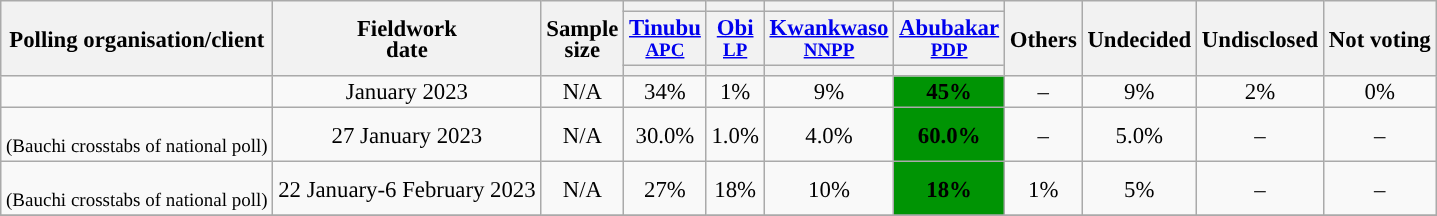<table class="wikitable" style="text-align:center;font-size:95%;line-height:14px;">
<tr>
<th rowspan="3">Polling organisation/client</th>
<th rowspan="3">Fieldwork<br>date</th>
<th rowspan="3">Sample<br>size</th>
<th></th>
<th></th>
<th></th>
<th></th>
<th rowspan="3">Others</th>
<th rowspan="3">Undecided</th>
<th rowspan="3">Undisclosed</th>
<th rowspan="3">Not voting</th>
</tr>
<tr>
<th><a href='#'>Tinubu</a><br><small><a href='#'>APC</a></small></th>
<th><a href='#'>Obi</a><br><small><a href='#'>LP</a></small></th>
<th><a href='#'>Kwankwaso</a><br><small><a href='#'>NNPP</a></small></th>
<th><a href='#'>Abubakar</a><br><small><a href='#'>PDP</a></small></th>
</tr>
<tr>
<th style="background:"></th>
<th style="background:"></th>
<th style="background:"></th>
<th style="background:"></th>
</tr>
<tr>
<td></td>
<td>January 2023</td>
<td>N/A</td>
<td>34%</td>
<td>1%</td>
<td>9%</td>
<td bgcolor=#009404><strong>45%</strong></td>
<td>–</td>
<td>9%</td>
<td>2%</td>
<td>0%</td>
</tr>
<tr>
<td><br><small>(Bauchi crosstabs of national poll)</small></td>
<td>27 January 2023</td>
<td>N/A</td>
<td>30.0%</td>
<td>1.0%</td>
<td>4.0%</td>
<td bgcolor=#009404><strong>60.0%</strong></td>
<td>–</td>
<td>5.0%</td>
<td>–</td>
<td>–</td>
</tr>
<tr>
<td><br><small>(Bauchi crosstabs of national poll)</small></td>
<td>22 January-6 February 2023</td>
<td>N/A</td>
<td>27%</td>
<td>18%</td>
<td>10%</td>
<td bgcolor=#009404><strong>18%</strong></td>
<td>1%</td>
<td>5%</td>
<td>–</td>
<td>–</td>
</tr>
<tr>
</tr>
</table>
